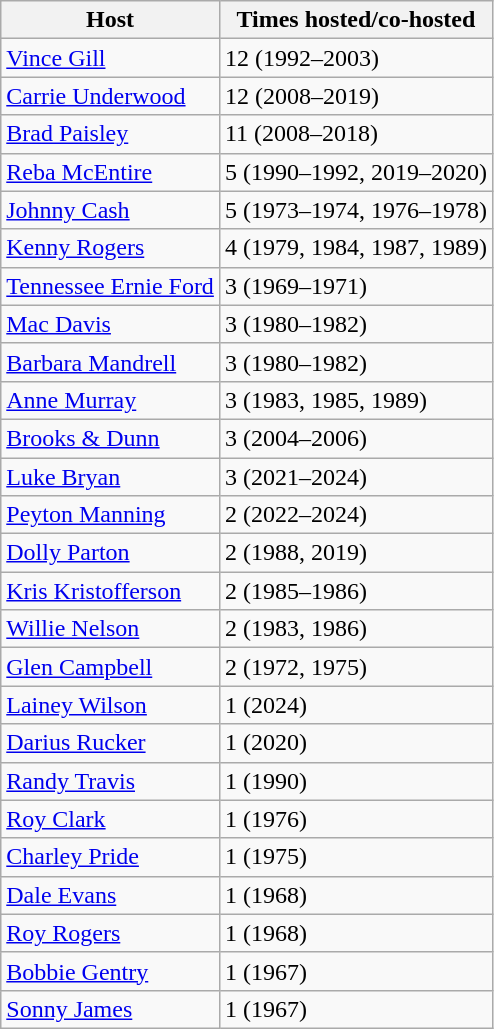<table class="wikitable">
<tr>
<th>Host</th>
<th>Times hosted/co-hosted</th>
</tr>
<tr>
<td><a href='#'>Vince Gill</a></td>
<td>12 (1992–2003)</td>
</tr>
<tr>
<td><a href='#'>Carrie Underwood</a></td>
<td>12 (2008–2019)</td>
</tr>
<tr>
<td><a href='#'>Brad Paisley</a></td>
<td>11 (2008–2018)</td>
</tr>
<tr>
<td><a href='#'>Reba McEntire</a></td>
<td>5 (1990–1992, 2019–2020)</td>
</tr>
<tr>
<td><a href='#'>Johnny Cash</a></td>
<td>5 (1973–1974, 1976–1978)</td>
</tr>
<tr>
<td><a href='#'>Kenny Rogers</a></td>
<td>4 (1979, 1984, 1987, 1989)</td>
</tr>
<tr>
<td><a href='#'>Tennessee Ernie Ford</a></td>
<td>3 (1969–1971)</td>
</tr>
<tr>
<td><a href='#'>Mac Davis</a></td>
<td>3 (1980–1982)</td>
</tr>
<tr>
<td><a href='#'>Barbara Mandrell</a></td>
<td>3 (1980–1982)</td>
</tr>
<tr>
<td><a href='#'>Anne Murray</a></td>
<td>3 (1983, 1985, 1989)</td>
</tr>
<tr>
<td><a href='#'>Brooks & Dunn</a></td>
<td>3 (2004–2006)</td>
</tr>
<tr>
<td><a href='#'>Luke Bryan</a></td>
<td>3 (2021–2024)</td>
</tr>
<tr>
<td><a href='#'>Peyton Manning</a></td>
<td>2 (2022–2024)</td>
</tr>
<tr>
<td><a href='#'>Dolly Parton</a></td>
<td>2 (1988, 2019)</td>
</tr>
<tr>
<td><a href='#'>Kris Kristofferson</a></td>
<td>2 (1985–1986)</td>
</tr>
<tr>
<td><a href='#'>Willie Nelson</a></td>
<td>2 (1983, 1986)</td>
</tr>
<tr>
<td><a href='#'>Glen Campbell</a></td>
<td>2 (1972, 1975)</td>
</tr>
<tr>
<td><a href='#'>Lainey Wilson</a></td>
<td>1 (2024)</td>
</tr>
<tr>
<td><a href='#'>Darius Rucker</a></td>
<td>1 (2020)</td>
</tr>
<tr>
<td><a href='#'>Randy Travis</a></td>
<td>1 (1990)</td>
</tr>
<tr>
<td><a href='#'>Roy Clark</a></td>
<td>1 (1976)</td>
</tr>
<tr>
<td><a href='#'>Charley Pride</a></td>
<td>1 (1975)</td>
</tr>
<tr>
<td><a href='#'>Dale Evans</a></td>
<td>1 (1968)</td>
</tr>
<tr>
<td><a href='#'>Roy Rogers</a></td>
<td>1 (1968)</td>
</tr>
<tr>
<td><a href='#'>Bobbie Gentry</a></td>
<td>1 (1967)</td>
</tr>
<tr>
<td><a href='#'>Sonny James</a></td>
<td>1 (1967)</td>
</tr>
</table>
